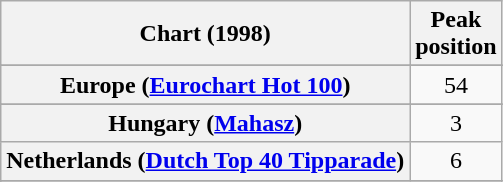<table class="wikitable sortable plainrowheaders" style="text-align:center">
<tr>
<th>Chart (1998)</th>
<th>Peak<br>position</th>
</tr>
<tr>
</tr>
<tr>
</tr>
<tr>
<th scope="row">Europe (<a href='#'>Eurochart Hot 100</a>)</th>
<td>54</td>
</tr>
<tr>
</tr>
<tr>
</tr>
<tr>
<th scope="row">Hungary (<a href='#'>Mahasz</a>)</th>
<td>3</td>
</tr>
<tr>
<th scope="row">Netherlands (<a href='#'>Dutch Top 40 Tipparade</a>)</th>
<td>6</td>
</tr>
<tr>
</tr>
<tr>
</tr>
<tr>
</tr>
<tr>
</tr>
<tr>
</tr>
<tr>
</tr>
</table>
